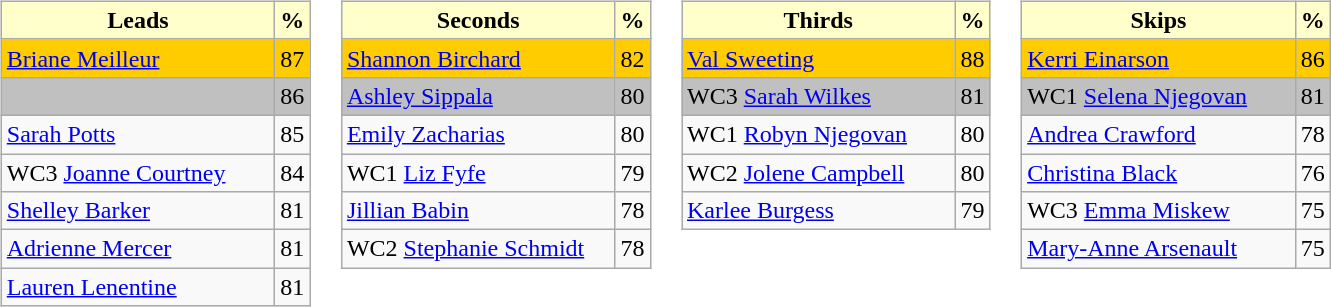<table>
<tr>
<td valign=top><br><table class="wikitable">
<tr>
<th style="background:#ffc; width:175px;">Leads</th>
<th style="background:#ffc;">%</th>
</tr>
<tr bgcolor=#FFCC00>
<td> <a href='#'>Briane Meilleur</a></td>
<td>87</td>
</tr>
<tr bgcolor=#C0C0C0>
<td></td>
<td>86</td>
</tr>
<tr>
<td> <a href='#'>Sarah Potts</a></td>
<td>85</td>
</tr>
<tr>
<td>WC3 <a href='#'>Joanne Courtney</a></td>
<td>84</td>
</tr>
<tr>
<td> <a href='#'>Shelley Barker</a></td>
<td>81</td>
</tr>
<tr>
<td> <a href='#'>Adrienne Mercer</a></td>
<td>81</td>
</tr>
<tr>
<td> <a href='#'>Lauren Lenentine</a></td>
<td>81</td>
</tr>
</table>
</td>
<td valign=top><br><table class="wikitable">
<tr>
<th style="background:#ffc; width:175px;">Seconds</th>
<th style="background:#ffc;">%</th>
</tr>
<tr bgcolor=#FFCC00>
<td> <a href='#'>Shannon Birchard</a></td>
<td>82</td>
</tr>
<tr bgcolor=#C0C0C0>
<td> <a href='#'>Ashley Sippala</a></td>
<td>80</td>
</tr>
<tr>
<td> <a href='#'>Emily Zacharias</a></td>
<td>80</td>
</tr>
<tr>
<td>WC1 <a href='#'>Liz Fyfe</a></td>
<td>79</td>
</tr>
<tr>
<td> <a href='#'>Jillian Babin</a></td>
<td>78</td>
</tr>
<tr>
<td>WC2 <a href='#'>Stephanie Schmidt</a></td>
<td>78</td>
</tr>
</table>
</td>
<td valign=top><br><table class="wikitable">
<tr>
<th style="background:#ffc; width:175px;">Thirds</th>
<th style="background:#ffc;">%</th>
</tr>
<tr bgcolor=#FFCC00>
<td> <a href='#'>Val Sweeting</a></td>
<td>88</td>
</tr>
<tr bgcolor=#C0C0C0>
<td>WC3 <a href='#'>Sarah Wilkes</a></td>
<td>81</td>
</tr>
<tr>
<td>WC1 <a href='#'>Robyn Njegovan</a></td>
<td>80</td>
</tr>
<tr>
<td>WC2 <a href='#'>Jolene Campbell</a></td>
<td>80</td>
</tr>
<tr>
<td> <a href='#'>Karlee Burgess</a></td>
<td>79</td>
</tr>
</table>
</td>
<td valign=top><br><table class="wikitable">
<tr>
<th style="background:#ffc; width:175px;">Skips</th>
<th style="background:#ffc;">%</th>
</tr>
<tr bgcolor=#FFCC00>
<td> <a href='#'>Kerri Einarson</a></td>
<td>86</td>
</tr>
<tr bgcolor=#C0C0C0>
<td>WC1 <a href='#'>Selena Njegovan</a></td>
<td>81</td>
</tr>
<tr>
<td> <a href='#'>Andrea Crawford</a></td>
<td>78</td>
</tr>
<tr>
<td> <a href='#'>Christina Black</a></td>
<td>76</td>
</tr>
<tr>
<td>WC3 <a href='#'>Emma Miskew</a></td>
<td>75</td>
</tr>
<tr>
<td> <a href='#'>Mary-Anne Arsenault</a></td>
<td>75</td>
</tr>
</table>
</td>
</tr>
</table>
